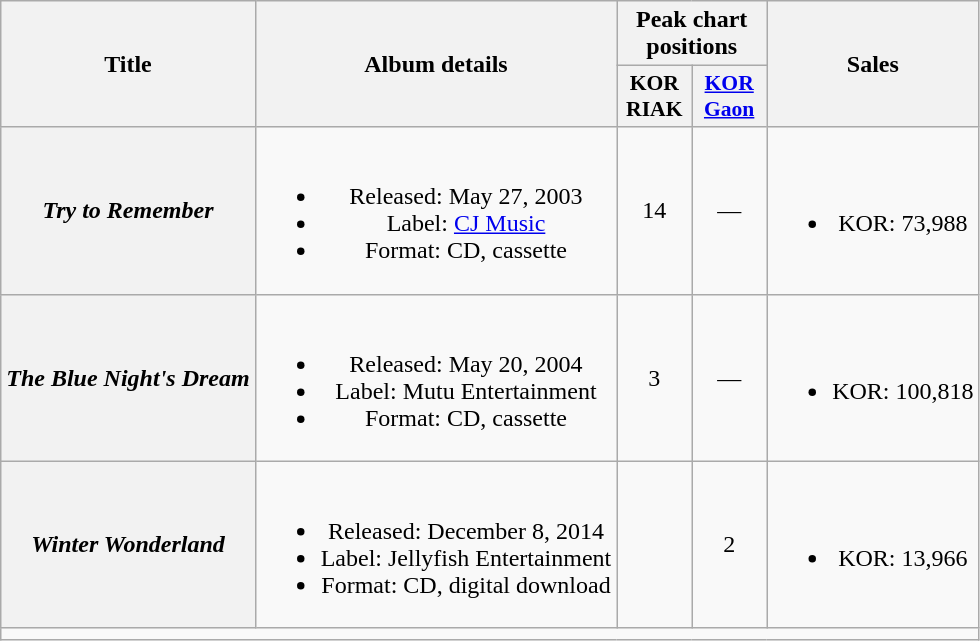<table class="wikitable plainrowheaders" style="text-align:center;">
<tr>
<th rowspan="2" scope="col">Title</th>
<th rowspan="2" scope="col">Album details</th>
<th colspan="2" scope="col">Peak chart positions</th>
<th rowspan="2" scope="col">Sales</th>
</tr>
<tr>
<th scope="col" style="width:3em;font-size:90%;">KOR<br>RIAK<br></th>
<th scope="col" style="width:3em;font-size:90%;"><a href='#'>KOR<br>Gaon</a><br></th>
</tr>
<tr>
<th scope="row"><em>Try to Remember</em></th>
<td><br><ul><li>Released: May 27, 2003</li><li>Label: <a href='#'>CJ Music</a></li><li>Format: CD, cassette</li></ul></td>
<td>14</td>
<td>—</td>
<td><br><ul><li>KOR: 73,988</li></ul></td>
</tr>
<tr>
<th scope="row"><em>The Blue Night's Dream</em></th>
<td><br><ul><li>Released: May 20, 2004</li><li>Label: Mutu Entertainment</li><li>Format: CD, cassette</li></ul></td>
<td>3</td>
<td>—</td>
<td><br><ul><li>KOR: 100,818</li></ul></td>
</tr>
<tr>
<th scope="row"><em>Winter Wonderland</em></th>
<td><br><ul><li>Released: December 8, 2014</li><li>Label: Jellyfish Entertainment</li><li>Format: CD, digital download</li></ul></td>
<td></td>
<td>2</td>
<td><br><ul><li>KOR: 13,966</li></ul></td>
</tr>
<tr>
<td colspan="5"></td>
</tr>
</table>
